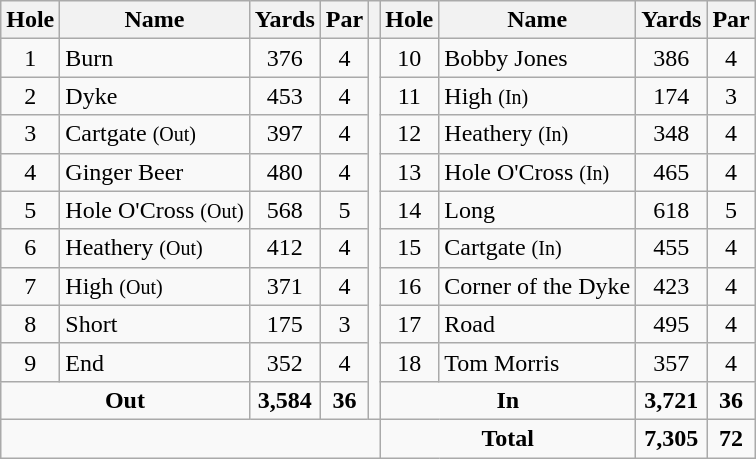<table class=wikitable>
<tr>
<th>Hole</th>
<th>Name</th>
<th>Yards</th>
<th>Par</th>
<th></th>
<th>Hole</th>
<th>Name</th>
<th>Yards</th>
<th>Par</th>
</tr>
<tr>
<td align=center>1</td>
<td>Burn</td>
<td align=center>376</td>
<td align=center>4</td>
<td rowspan=10></td>
<td align=center>10</td>
<td>Bobby Jones</td>
<td align=center>386</td>
<td align=center>4</td>
</tr>
<tr>
<td align=center>2</td>
<td>Dyke</td>
<td align=center>453</td>
<td align=center>4</td>
<td align=center>11</td>
<td>High <small>(In)</small></td>
<td align=center>174</td>
<td align=center>3</td>
</tr>
<tr>
<td align=center>3</td>
<td>Cartgate <small>(Out)</small></td>
<td align=center>397</td>
<td align=center>4</td>
<td align=center>12</td>
<td>Heathery <small>(In)</small></td>
<td align=center>348</td>
<td align=center>4</td>
</tr>
<tr>
<td align=center>4</td>
<td>Ginger Beer</td>
<td align=center>480</td>
<td align=center>4</td>
<td align=center>13</td>
<td>Hole O'Cross <small>(In)</small></td>
<td align=center>465</td>
<td align=center>4</td>
</tr>
<tr>
<td align=center>5</td>
<td>Hole O'Cross <small>(Out)</small></td>
<td align=center>568</td>
<td align=center>5</td>
<td align=center>14</td>
<td>Long</td>
<td align=center>618</td>
<td align=center>5</td>
</tr>
<tr>
<td align=center>6</td>
<td>Heathery <small>(Out)</small></td>
<td align=center>412</td>
<td align=center>4</td>
<td align=center>15</td>
<td>Cartgate <small>(In)</small></td>
<td align=center>455</td>
<td align=center>4</td>
</tr>
<tr>
<td align=center>7</td>
<td>High <small>(Out)</small></td>
<td align=center>371</td>
<td align=center>4</td>
<td align=center>16</td>
<td>Corner of the Dyke</td>
<td align=center>423</td>
<td align=center>4</td>
</tr>
<tr>
<td align=center>8</td>
<td>Short</td>
<td align=center>175</td>
<td align=center>3</td>
<td align=center>17</td>
<td>Road</td>
<td align=center>495</td>
<td align=center>4</td>
</tr>
<tr>
<td align=center>9</td>
<td>End</td>
<td align=center>352</td>
<td align=center>4</td>
<td align=center>18</td>
<td>Tom Morris</td>
<td align=center>357</td>
<td align=center>4</td>
</tr>
<tr>
<td colspan=2 align=center><strong>Out</strong></td>
<td align=center><strong>3,584</strong></td>
<td align=center><strong>36</strong></td>
<td colspan=2 align=center><strong>In</strong></td>
<td align=center><strong>3,721</strong></td>
<td align=center><strong>36</strong></td>
</tr>
<tr>
<td colspan=5></td>
<td colspan=2 align=center><strong>Total</strong></td>
<td align=center><strong>7,305</strong></td>
<td align=center><strong>72</strong></td>
</tr>
</table>
